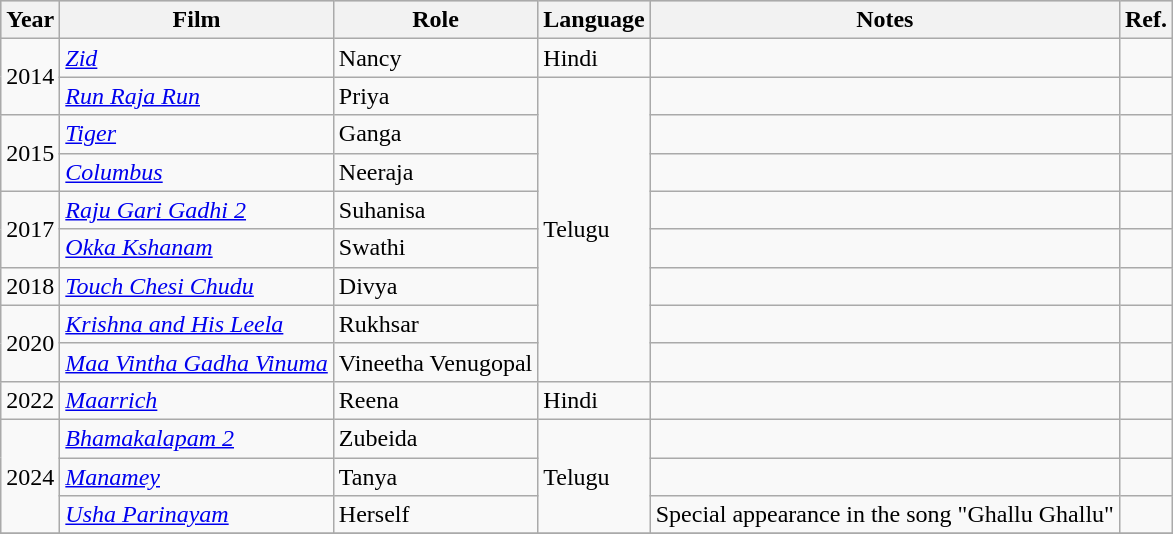<table class="wikitable sortable">
<tr style="background:#ccc; text-align:center;">
<th>Year</th>
<th>Film</th>
<th>Role</th>
<th>Language</th>
<th>Notes</th>
<th class=unsortable>Ref.</th>
</tr>
<tr>
<td rowspan="2">2014</td>
<td><em><a href='#'>Zid</a></em></td>
<td>Nancy</td>
<td>Hindi</td>
<td></td>
<td></td>
</tr>
<tr>
<td><em><a href='#'>Run Raja Run</a></em></td>
<td>Priya</td>
<td rowspan="8">Telugu</td>
<td></td>
<td></td>
</tr>
<tr>
<td rowspan="2">2015</td>
<td><em><a href='#'>Tiger</a></em></td>
<td>Ganga</td>
<td></td>
<td></td>
</tr>
<tr>
<td><em><a href='#'>Columbus</a></em></td>
<td>Neeraja</td>
<td></td>
<td></td>
</tr>
<tr>
<td rowspan="2">2017</td>
<td><em><a href='#'>Raju Gari Gadhi 2</a></em></td>
<td>Suhanisa</td>
<td></td>
<td></td>
</tr>
<tr>
<td><em><a href='#'>Okka Kshanam</a></em></td>
<td>Swathi</td>
<td></td>
<td></td>
</tr>
<tr>
<td>2018</td>
<td><em><a href='#'>Touch Chesi Chudu</a></em></td>
<td>Divya</td>
<td></td>
<td></td>
</tr>
<tr>
<td rowspan="2">2020</td>
<td><em><a href='#'>Krishna and His Leela</a></em></td>
<td>Rukhsar</td>
<td></td>
<td></td>
</tr>
<tr>
<td><em><a href='#'>Maa Vintha Gadha Vinuma</a></em></td>
<td>Vineetha Venugopal</td>
<td></td>
<td></td>
</tr>
<tr>
<td>2022</td>
<td><em><a href='#'>Maarrich</a></em></td>
<td>Reena</td>
<td>Hindi</td>
<td></td>
<td></td>
</tr>
<tr>
<td rowspan="3">2024</td>
<td><em><a href='#'>Bhamakalapam 2</a></em></td>
<td>Zubeida</td>
<td rowspan="3">Telugu</td>
<td></td>
<td></td>
</tr>
<tr>
<td><em><a href='#'>Manamey</a></em></td>
<td>Tanya</td>
<td></td>
<td></td>
</tr>
<tr>
<td><a href='#'><em>Usha Parinayam</em></a></td>
<td>Herself</td>
<td>Special appearance in the song "Ghallu Ghallu"</td>
<td></td>
</tr>
<tr>
</tr>
</table>
